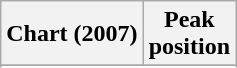<table class="wikitable sortable plainrowheaders" style="text-align:center;">
<tr>
<th>Chart (2007)</th>
<th>Peak<br>position</th>
</tr>
<tr>
</tr>
<tr>
</tr>
</table>
